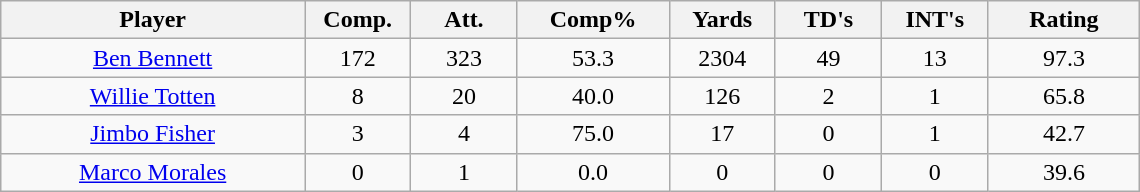<table class="wikitable sortable">
<tr>
<th bgcolor="#DDDDFF" width="20%">Player</th>
<th bgcolor="#DDDDFF" width="7%">Comp.</th>
<th bgcolor="#DDDDFF" width="7%">Att.</th>
<th bgcolor="#DDDDFF" width="10%">Comp%</th>
<th bgcolor="#DDDDFF" width="7%">Yards</th>
<th bgcolor="#DDDDFF" width="7%">TD's</th>
<th bgcolor="#DDDDFF" width="7%">INT's</th>
<th bgcolor="#DDDDFF" width="10%">Rating</th>
</tr>
<tr align="center">
<td><a href='#'>Ben Bennett</a></td>
<td>172</td>
<td>323</td>
<td>53.3</td>
<td>2304</td>
<td>49</td>
<td>13</td>
<td>97.3</td>
</tr>
<tr align="center">
<td><a href='#'>Willie Totten</a></td>
<td>8</td>
<td>20</td>
<td>40.0</td>
<td>126</td>
<td>2</td>
<td>1</td>
<td>65.8</td>
</tr>
<tr align="center">
<td><a href='#'>Jimbo Fisher</a></td>
<td>3</td>
<td>4</td>
<td>75.0</td>
<td>17</td>
<td>0</td>
<td>1</td>
<td>42.7</td>
</tr>
<tr align="center">
<td><a href='#'>Marco Morales</a></td>
<td>0</td>
<td>1</td>
<td>0.0</td>
<td>0</td>
<td>0</td>
<td>0</td>
<td>39.6</td>
</tr>
</table>
